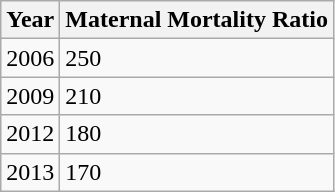<table class="wikitable">
<tr>
<th>Year</th>
<th>Maternal Mortality Ratio</th>
</tr>
<tr>
<td>2006</td>
<td>250</td>
</tr>
<tr>
<td>2009</td>
<td>210</td>
</tr>
<tr>
<td>2012</td>
<td>180</td>
</tr>
<tr>
<td>2013</td>
<td>170</td>
</tr>
</table>
